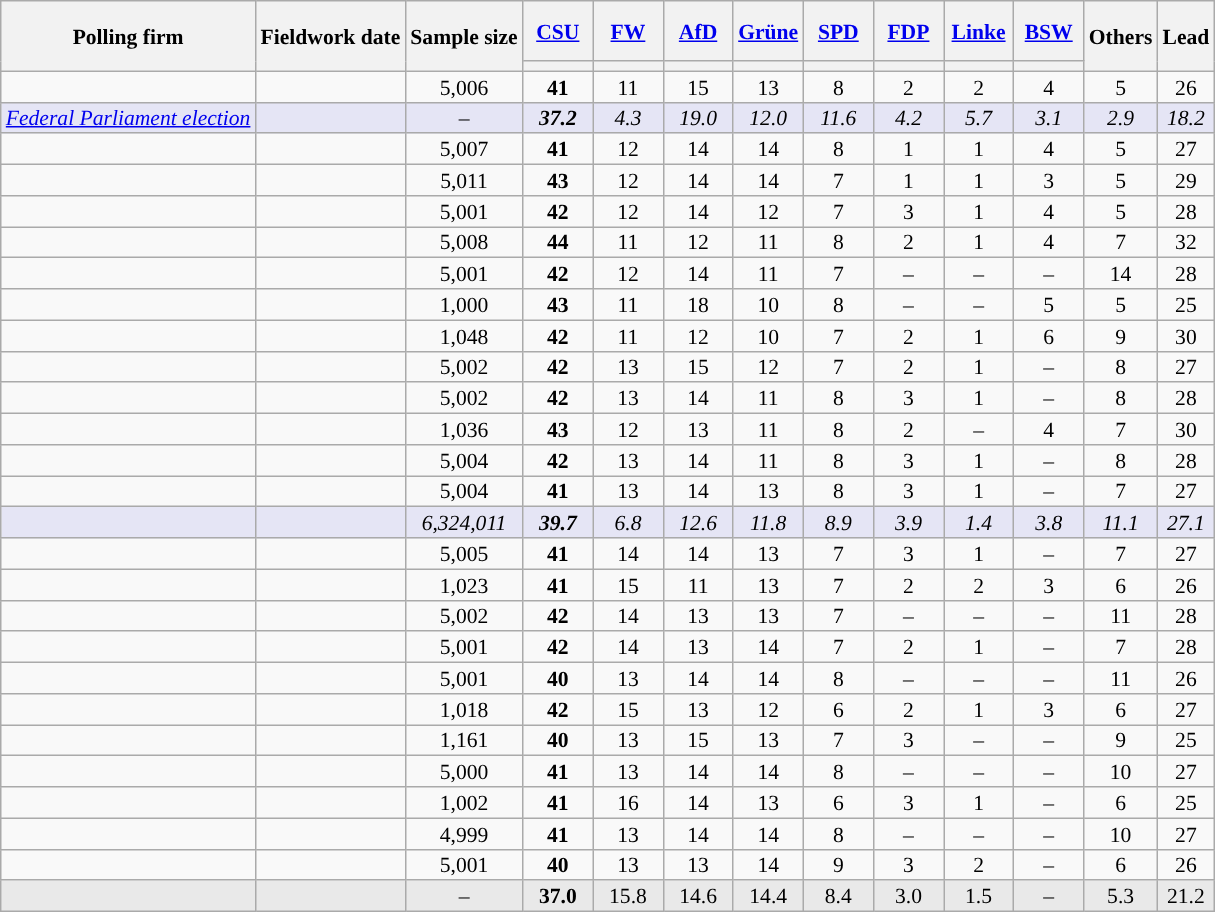<table class="wikitable sortable mw-datatable" style="text-align:center;font-size:90%;line-height:14px;">
<tr style="height:40px;">
<th rowspan="2">Polling firm</th>
<th rowspan="2">Fieldwork date</th>
<th rowspan="2">Sample size</th>
<th class="unsortable" style="width:40px;"><a href='#'>CSU</a></th>
<th class="unsortable" style="width:40px;"><a href='#'>FW</a></th>
<th class="unsortable" style="width:40px;"><a href='#'>AfD</a></th>
<th class="unsortable" style="width:40px;"><a href='#'>Grüne</a></th>
<th class="unsortable" style="width:40px;"><a href='#'>SPD</a></th>
<th class="unsortable" style="width:40px;"><a href='#'>FDP</a></th>
<th class="unsortable" style="width:40px;"><a href='#'>Linke</a></th>
<th class="unsortable" style="width:40px;"><a href='#'>BSW</a></th>
<th class="unsortable" style="width:40px;" rowspan="2">Others</th>
<th rowspan="2">Lead</th>
</tr>
<tr>
<th style="background:"></th>
<th style="background:"></th>
<th style="background:"></th>
<th style="background:"></th>
<th style="background:"></th>
<th style="background:"></th>
<th style="background:"></th>
<th style="background:"></th>
</tr>
<tr>
<td></td>
<td></td>
<td>5,006</td>
<td><strong>41</strong></td>
<td>11</td>
<td>15</td>
<td>13</td>
<td>8</td>
<td>2</td>
<td>2</td>
<td>4</td>
<td>5</td>
<td style="background:">26</td>
</tr>
<tr style="background:#E5E5F5;font-style:italic;">
<td><a href='#'>Federal Parliament election</a></td>
<td></td>
<td>–</td>
<td><strong>37.2</strong></td>
<td>4.3</td>
<td>19.0</td>
<td>12.0</td>
<td>11.6</td>
<td>4.2</td>
<td>5.7</td>
<td>3.1</td>
<td>2.9</td>
<td style="background:">18.2</td>
</tr>
<tr>
<td></td>
<td></td>
<td>5,007</td>
<td><strong>41</strong></td>
<td>12</td>
<td>14</td>
<td>14</td>
<td>8</td>
<td>1</td>
<td>1</td>
<td>4</td>
<td>5</td>
<td style="background:">27</td>
</tr>
<tr>
<td></td>
<td></td>
<td>5,011</td>
<td><strong>43</strong></td>
<td>12</td>
<td>14</td>
<td>14</td>
<td>7</td>
<td>1</td>
<td>1</td>
<td>3</td>
<td>5</td>
<td style="background:">29</td>
</tr>
<tr>
<td></td>
<td></td>
<td>5,001</td>
<td><strong>42</strong></td>
<td>12</td>
<td>14</td>
<td>12</td>
<td>7</td>
<td>3</td>
<td>1</td>
<td>4</td>
<td>5</td>
<td style="background:">28</td>
</tr>
<tr>
<td></td>
<td></td>
<td>5,008</td>
<td><strong>44</strong></td>
<td>11</td>
<td>12</td>
<td>11</td>
<td>8</td>
<td>2</td>
<td>1</td>
<td>4</td>
<td>7</td>
<td style="background:">32</td>
</tr>
<tr>
<td></td>
<td></td>
<td>5,001</td>
<td><strong>42</strong></td>
<td>12</td>
<td>14</td>
<td>11</td>
<td>7</td>
<td>–</td>
<td>–</td>
<td>–</td>
<td>14</td>
<td style="background:">28</td>
</tr>
<tr>
<td></td>
<td></td>
<td>1,000</td>
<td><strong>43</strong></td>
<td>11</td>
<td>18</td>
<td>10</td>
<td>8</td>
<td>–</td>
<td>–</td>
<td>5</td>
<td>5</td>
<td style="background:">25</td>
</tr>
<tr>
<td></td>
<td></td>
<td>1,048</td>
<td><strong>42</strong></td>
<td>11</td>
<td>12</td>
<td>10</td>
<td>7</td>
<td>2</td>
<td>1</td>
<td>6</td>
<td>9</td>
<td style="background:">30</td>
</tr>
<tr>
<td></td>
<td></td>
<td>5,002</td>
<td><strong>42</strong></td>
<td>13</td>
<td>15</td>
<td>12</td>
<td>7</td>
<td>2</td>
<td>1</td>
<td>–</td>
<td>8</td>
<td style="background:">27</td>
</tr>
<tr>
<td></td>
<td></td>
<td>5,002</td>
<td><strong>42</strong></td>
<td>13</td>
<td>14</td>
<td>11</td>
<td>8</td>
<td>3</td>
<td>1</td>
<td>–</td>
<td>8</td>
<td style="background:">28</td>
</tr>
<tr>
<td></td>
<td></td>
<td>1,036</td>
<td><strong>43</strong></td>
<td>12</td>
<td>13</td>
<td>11</td>
<td>8</td>
<td>2</td>
<td>–</td>
<td>4</td>
<td>7</td>
<td style="background:">30</td>
</tr>
<tr>
<td></td>
<td></td>
<td>5,004</td>
<td><strong>42</strong></td>
<td>13</td>
<td>14</td>
<td>11</td>
<td>8</td>
<td>3</td>
<td>1</td>
<td>–</td>
<td>8</td>
<td style="background:">28</td>
</tr>
<tr>
<td></td>
<td></td>
<td>5,004</td>
<td><strong>41</strong></td>
<td>13</td>
<td>14</td>
<td>13</td>
<td>8</td>
<td>3</td>
<td>1</td>
<td>–</td>
<td>7</td>
<td style="background:">27</td>
</tr>
<tr style="background:#E5E5F5;font-style:italic;">
<td></td>
<td></td>
<td>6,324,011</td>
<td><strong>39.7</strong></td>
<td>6.8</td>
<td>12.6</td>
<td>11.8</td>
<td>8.9</td>
<td>3.9</td>
<td>1.4</td>
<td>3.8</td>
<td>11.1</td>
<td style="background:">27.1</td>
</tr>
<tr>
<td></td>
<td></td>
<td>5,005</td>
<td><strong>41</strong></td>
<td>14</td>
<td>14</td>
<td>13</td>
<td>7</td>
<td>3</td>
<td>1</td>
<td>–</td>
<td>7</td>
<td style="background:">27</td>
</tr>
<tr>
<td></td>
<td></td>
<td>1,023</td>
<td><strong>41</strong></td>
<td>15</td>
<td>11</td>
<td>13</td>
<td>7</td>
<td>2</td>
<td>2</td>
<td>3</td>
<td>6</td>
<td style="background:">26</td>
</tr>
<tr>
<td></td>
<td></td>
<td>5,002</td>
<td><strong>42</strong></td>
<td>14</td>
<td>13</td>
<td>13</td>
<td>7</td>
<td>–</td>
<td>–</td>
<td>–</td>
<td>11</td>
<td style="background:">28</td>
</tr>
<tr>
<td></td>
<td></td>
<td>5,001</td>
<td><strong>42</strong></td>
<td>14</td>
<td>13</td>
<td>14</td>
<td>7</td>
<td>2</td>
<td>1</td>
<td>–</td>
<td>7</td>
<td style="background:">28</td>
</tr>
<tr>
<td></td>
<td></td>
<td>5,001</td>
<td><strong>40</strong></td>
<td>13</td>
<td>14</td>
<td>14</td>
<td>8</td>
<td>–</td>
<td>–</td>
<td>–</td>
<td>11</td>
<td style="background:">26</td>
</tr>
<tr>
<td></td>
<td></td>
<td>1,018</td>
<td><strong>42</strong></td>
<td>15</td>
<td>13</td>
<td>12</td>
<td>6</td>
<td>2</td>
<td>1</td>
<td>3</td>
<td>6</td>
<td style="background:">27</td>
</tr>
<tr>
<td></td>
<td></td>
<td>1,161</td>
<td><strong>40</strong></td>
<td>13</td>
<td>15</td>
<td>13</td>
<td>7</td>
<td>3</td>
<td>–</td>
<td>–</td>
<td>9</td>
<td style="background:">25</td>
</tr>
<tr>
<td></td>
<td></td>
<td>5,000</td>
<td><strong>41</strong></td>
<td>13</td>
<td>14</td>
<td>14</td>
<td>8</td>
<td>–</td>
<td>–</td>
<td>–</td>
<td>10</td>
<td style="background:">27</td>
</tr>
<tr>
<td></td>
<td></td>
<td>1,002</td>
<td><strong>41</strong></td>
<td>16</td>
<td>14</td>
<td>13</td>
<td>6</td>
<td>3</td>
<td>1</td>
<td>–</td>
<td>6</td>
<td style="background:">25</td>
</tr>
<tr>
<td></td>
<td></td>
<td>4,999</td>
<td><strong>41</strong></td>
<td>13</td>
<td>14</td>
<td>14</td>
<td>8</td>
<td>–</td>
<td>–</td>
<td>–</td>
<td>10</td>
<td style="background:">27</td>
</tr>
<tr>
<td></td>
<td></td>
<td>5,001</td>
<td><strong>40</strong></td>
<td>13</td>
<td>13</td>
<td>14</td>
<td>9</td>
<td>3</td>
<td>2</td>
<td>–</td>
<td>6</td>
<td style="background:">26</td>
</tr>
<tr style="background:#E9E9E9;">
<td></td>
<td></td>
<td>–</td>
<td><strong>37.0</strong></td>
<td>15.8</td>
<td>14.6</td>
<td>14.4</td>
<td>8.4</td>
<td>3.0</td>
<td>1.5</td>
<td>–</td>
<td>5.3</td>
<td style="background:">21.2</td>
</tr>
</table>
